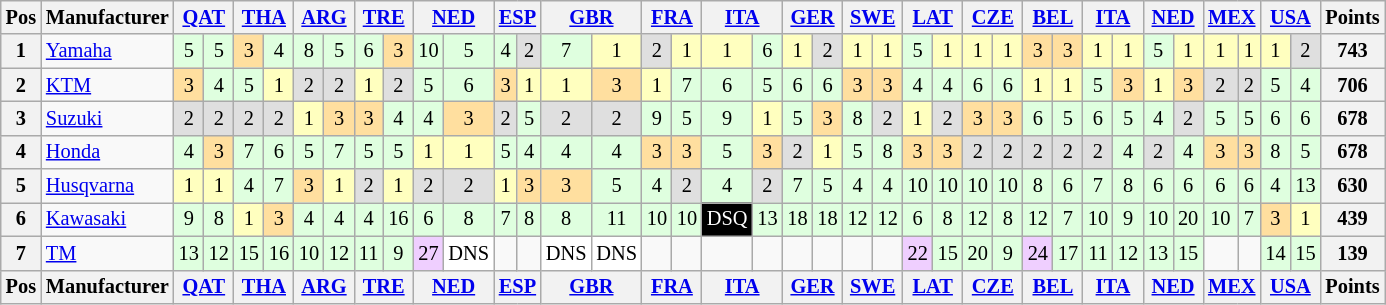<table class="wikitable" style="font-size: 85%; text-align:center">
<tr valign="top">
<th valign="middle">Pos</th>
<th valign="middle">Manufacturer</th>
<th colspan=2><a href='#'>QAT</a><br></th>
<th colspan=2><a href='#'>THA</a><br></th>
<th colspan=2><a href='#'>ARG</a><br></th>
<th colspan=2><a href='#'>TRE</a><br></th>
<th colspan=2><a href='#'>NED</a><br></th>
<th colspan=2><a href='#'>ESP</a><br></th>
<th colspan=2><a href='#'>GBR</a><br></th>
<th colspan=2><a href='#'>FRA</a><br></th>
<th colspan=2><a href='#'>ITA</a><br></th>
<th colspan=2><a href='#'>GER</a><br></th>
<th colspan=2><a href='#'>SWE</a><br></th>
<th colspan=2><a href='#'>LAT</a><br></th>
<th colspan=2><a href='#'>CZE</a><br></th>
<th colspan=2><a href='#'>BEL</a><br></th>
<th colspan=2><a href='#'>ITA</a><br></th>
<th colspan=2><a href='#'>NED</a><br></th>
<th colspan=2><a href='#'>MEX</a><br></th>
<th colspan=2><a href='#'>USA</a><br></th>
<th valign="middle">Points</th>
</tr>
<tr>
<th>1</th>
<td align=left><a href='#'>Yamaha</a></td>
<td style="background:#dfffdf;">5</td>
<td style="background:#dfffdf;">5</td>
<td style="background:#ffdf9f;">3</td>
<td style="background:#dfffdf;">4</td>
<td style="background:#dfffdf;">8</td>
<td style="background:#dfffdf;">5</td>
<td style="background:#dfffdf;">6</td>
<td style="background:#ffdf9f;">3</td>
<td style="background:#dfffdf;">10</td>
<td style="background:#dfffdf;">5</td>
<td style="background:#dfffdf;">4</td>
<td style="background:#dfdfdf;">2</td>
<td style="background:#dfffdf;">7</td>
<td style="background:#ffffbf;">1</td>
<td style="background:#dfdfdf;">2</td>
<td style="background:#ffffbf;">1</td>
<td style="background:#ffffbf;">1</td>
<td style="background:#dfffdf;">6</td>
<td style="background:#ffffbf;">1</td>
<td style="background:#dfdfdf;">2</td>
<td style="background:#ffffbf;">1</td>
<td style="background:#ffffbf;">1</td>
<td style="background:#dfffdf;">5</td>
<td style="background:#ffffbf;">1</td>
<td style="background:#ffffbf;">1</td>
<td style="background:#ffffbf;">1</td>
<td style="background:#ffdf9f;">3</td>
<td style="background:#ffdf9f;">3</td>
<td style="background:#ffffbf;">1</td>
<td style="background:#ffffbf;">1</td>
<td style="background:#dfffdf;">5</td>
<td style="background:#ffffbf;">1</td>
<td style="background:#ffffbf;">1</td>
<td style="background:#ffffbf;">1</td>
<td style="background:#ffffbf;">1</td>
<td style="background:#dfdfdf;">2</td>
<th>743</th>
</tr>
<tr>
<th>2</th>
<td align=left><a href='#'>KTM</a></td>
<td style="background:#ffdf9f;">3</td>
<td style="background:#dfffdf;">4</td>
<td style="background:#dfffdf;">5</td>
<td style="background:#ffffbf;">1</td>
<td style="background:#dfdfdf;">2</td>
<td style="background:#dfdfdf;">2</td>
<td style="background:#ffffbf;">1</td>
<td style="background:#dfdfdf;">2</td>
<td style="background:#dfffdf;">5</td>
<td style="background:#dfffdf;">6</td>
<td style="background:#ffdf9f;">3</td>
<td style="background:#ffffbf;">1</td>
<td style="background:#ffffbf;">1</td>
<td style="background:#ffdf9f;">3</td>
<td style="background:#ffffbf;">1</td>
<td style="background:#dfffdf;">7</td>
<td style="background:#dfffdf;">6</td>
<td style="background:#dfffdf;">5</td>
<td style="background:#dfffdf;">6</td>
<td style="background:#dfffdf;">6</td>
<td style="background:#ffdf9f;">3</td>
<td style="background:#ffdf9f;">3</td>
<td style="background:#dfffdf;">4</td>
<td style="background:#dfffdf;">4</td>
<td style="background:#dfffdf;">6</td>
<td style="background:#dfffdf;">6</td>
<td style="background:#ffffbf;">1</td>
<td style="background:#ffffbf;">1</td>
<td style="background:#dfffdf;">5</td>
<td style="background:#ffdf9f;">3</td>
<td style="background:#ffffbf;">1</td>
<td style="background:#ffdf9f;">3</td>
<td style="background:#dfdfdf;">2</td>
<td style="background:#dfdfdf;">2</td>
<td style="background:#dfffdf;">5</td>
<td style="background:#dfffdf;">4</td>
<th>706</th>
</tr>
<tr>
<th>3</th>
<td align=left><a href='#'>Suzuki</a></td>
<td style="background:#dfdfdf;">2</td>
<td style="background:#dfdfdf;">2</td>
<td style="background:#dfdfdf;">2</td>
<td style="background:#dfdfdf;">2</td>
<td style="background:#ffffbf;">1</td>
<td style="background:#ffdf9f;">3</td>
<td style="background:#ffdf9f;">3</td>
<td style="background:#dfffdf;">4</td>
<td style="background:#dfffdf;">4</td>
<td style="background:#ffdf9f;">3</td>
<td style="background:#dfdfdf;">2</td>
<td style="background:#dfffdf;">5</td>
<td style="background:#dfdfdf;">2</td>
<td style="background:#dfdfdf;">2</td>
<td style="background:#dfffdf;">9</td>
<td style="background:#dfffdf;">5</td>
<td style="background:#dfffdf;">9</td>
<td style="background:#ffffbf;">1</td>
<td style="background:#dfffdf;">5</td>
<td style="background:#ffdf9f;">3</td>
<td style="background:#dfffdf;">8</td>
<td style="background:#dfdfdf;">2</td>
<td style="background:#ffffbf;">1</td>
<td style="background:#dfdfdf;">2</td>
<td style="background:#ffdf9f;">3</td>
<td style="background:#ffdf9f;">3</td>
<td style="background:#dfffdf;">6</td>
<td style="background:#dfffdf;">5</td>
<td style="background:#dfffdf;">6</td>
<td style="background:#dfffdf;">5</td>
<td style="background:#dfffdf;">4</td>
<td style="background:#dfdfdf;">2</td>
<td style="background:#dfffdf;">5</td>
<td style="background:#dfffdf;">5</td>
<td style="background:#dfffdf;">6</td>
<td style="background:#dfffdf;">6</td>
<th>678</th>
</tr>
<tr>
<th>4</th>
<td align=left><a href='#'>Honda</a></td>
<td style="background:#dfffdf;">4</td>
<td style="background:#ffdf9f;">3</td>
<td style="background:#dfffdf;">7</td>
<td style="background:#dfffdf;">6</td>
<td style="background:#dfffdf;">5</td>
<td style="background:#dfffdf;">7</td>
<td style="background:#dfffdf;">5</td>
<td style="background:#dfffdf;">5</td>
<td style="background:#ffffbf;">1</td>
<td style="background:#ffffbf;">1</td>
<td style="background:#dfffdf;">5</td>
<td style="background:#dfffdf;">4</td>
<td style="background:#dfffdf;">4</td>
<td style="background:#dfffdf;">4</td>
<td style="background:#ffdf9f;">3</td>
<td style="background:#ffdf9f;">3</td>
<td style="background:#dfffdf;">5</td>
<td style="background:#ffdf9f;">3</td>
<td style="background:#dfdfdf;">2</td>
<td style="background:#ffffbf;">1</td>
<td style="background:#dfffdf;">5</td>
<td style="background:#dfffdf;">8</td>
<td style="background:#ffdf9f;">3</td>
<td style="background:#ffdf9f;">3</td>
<td style="background:#dfdfdf;">2</td>
<td style="background:#dfdfdf;">2</td>
<td style="background:#dfdfdf;">2</td>
<td style="background:#dfdfdf;">2</td>
<td style="background:#dfdfdf;">2</td>
<td style="background:#dfffdf;">4</td>
<td style="background:#dfdfdf;">2</td>
<td style="background:#dfffdf;">4</td>
<td style="background:#ffdf9f;">3</td>
<td style="background:#ffdf9f;">3</td>
<td style="background:#dfffdf;">8</td>
<td style="background:#dfffdf;">5</td>
<th>678</th>
</tr>
<tr>
<th>5</th>
<td align=left><a href='#'>Husqvarna</a></td>
<td style="background:#ffffbf;">1</td>
<td style="background:#ffffbf;">1</td>
<td style="background:#dfffdf;">4</td>
<td style="background:#dfffdf;">7</td>
<td style="background:#ffdf9f;">3</td>
<td style="background:#ffffbf;">1</td>
<td style="background:#dfdfdf;">2</td>
<td style="background:#ffffbf;">1</td>
<td style="background:#dfdfdf;">2</td>
<td style="background:#dfdfdf;">2</td>
<td style="background:#ffffbf;">1</td>
<td style="background:#ffdf9f;">3</td>
<td style="background:#ffdf9f;">3</td>
<td style="background:#dfffdf;">5</td>
<td style="background:#dfffdf;">4</td>
<td style="background:#dfdfdf;">2</td>
<td style="background:#dfffdf;">4</td>
<td style="background:#dfdfdf;">2</td>
<td style="background:#dfffdf;">7</td>
<td style="background:#dfffdf;">5</td>
<td style="background:#dfffdf;">4</td>
<td style="background:#dfffdf;">4</td>
<td style="background:#dfffdf;">10</td>
<td style="background:#dfffdf;">10</td>
<td style="background:#dfffdf;">10</td>
<td style="background:#dfffdf;">10</td>
<td style="background:#dfffdf;">8</td>
<td style="background:#dfffdf;">6</td>
<td style="background:#dfffdf;">7</td>
<td style="background:#dfffdf;">8</td>
<td style="background:#dfffdf;">6</td>
<td style="background:#dfffdf;">6</td>
<td style="background:#dfffdf;">6</td>
<td style="background:#dfffdf;">6</td>
<td style="background:#dfffdf;">4</td>
<td style="background:#dfffdf;">13</td>
<th>630</th>
</tr>
<tr>
<th>6</th>
<td align=left><a href='#'>Kawasaki</a></td>
<td style="background:#dfffdf;">9</td>
<td style="background:#dfffdf;">8</td>
<td style="background:#ffffbf;">1</td>
<td style="background:#ffdf9f;">3</td>
<td style="background:#dfffdf;">4</td>
<td style="background:#dfffdf;">4</td>
<td style="background:#dfffdf;">4</td>
<td style="background:#dfffdf;">16</td>
<td style="background:#dfffdf;">6</td>
<td style="background:#dfffdf;">8</td>
<td style="background:#dfffdf;">7</td>
<td style="background:#dfffdf;">8</td>
<td style="background:#dfffdf;">8</td>
<td style="background:#dfffdf;">11</td>
<td style="background:#dfffdf;">10</td>
<td style="background:#dfffdf;">10</td>
<td style="background-color:#000000;color:white">DSQ</td>
<td style="background:#dfffdf;">13</td>
<td style="background:#dfffdf;">18</td>
<td style="background:#dfffdf;">18</td>
<td style="background:#dfffdf;">12</td>
<td style="background:#dfffdf;">12</td>
<td style="background:#dfffdf;">6</td>
<td style="background:#dfffdf;">8</td>
<td style="background:#dfffdf;">12</td>
<td style="background:#dfffdf;">8</td>
<td style="background:#dfffdf;">12</td>
<td style="background:#dfffdf;">7</td>
<td style="background:#dfffdf;">10</td>
<td style="background:#dfffdf;">9</td>
<td style="background:#dfffdf;">10</td>
<td style="background:#dfffdf;">20</td>
<td style="background:#dfffdf;">10</td>
<td style="background:#dfffdf;">7</td>
<td style="background:#ffdf9f;">3</td>
<td style="background:#ffffbf;">1</td>
<th>439</th>
</tr>
<tr>
<th>7</th>
<td align=left><a href='#'>TM</a></td>
<td style="background:#dfffdf;">13</td>
<td style="background:#dfffdf;">12</td>
<td style="background:#dfffdf;">15</td>
<td style="background:#dfffdf;">16</td>
<td style="background:#dfffdf;">10</td>
<td style="background:#dfffdf;">12</td>
<td style="background:#dfffdf;">11</td>
<td style="background:#dfffdf;">9</td>
<td style="background:#efcfff;">27</td>
<td style="background:#ffffff;">DNS</td>
<td></td>
<td></td>
<td style="background:#ffffff;">DNS</td>
<td style="background:#ffffff;">DNS</td>
<td></td>
<td></td>
<td></td>
<td></td>
<td></td>
<td></td>
<td></td>
<td></td>
<td style="background:#efcfff;">22</td>
<td style="background:#dfffdf;">15</td>
<td style="background:#dfffdf;">20</td>
<td style="background:#dfffdf;">9</td>
<td style="background:#efcfff;">24</td>
<td style="background:#dfffdf;">17</td>
<td style="background:#dfffdf;">11</td>
<td style="background:#dfffdf;">12</td>
<td style="background:#dfffdf;">13</td>
<td style="background:#dfffdf;">15</td>
<td></td>
<td></td>
<td style="background:#dfffdf;">14</td>
<td style="background:#dfffdf;">15</td>
<th>139</th>
</tr>
<tr valign="top">
<th valign="middle">Pos</th>
<th valign="middle">Manufacturer</th>
<th colspan=2><a href='#'>QAT</a><br></th>
<th colspan=2><a href='#'>THA</a><br></th>
<th colspan=2><a href='#'>ARG</a><br></th>
<th colspan=2><a href='#'>TRE</a><br></th>
<th colspan=2><a href='#'>NED</a><br></th>
<th colspan=2><a href='#'>ESP</a><br></th>
<th colspan=2><a href='#'>GBR</a><br></th>
<th colspan=2><a href='#'>FRA</a><br></th>
<th colspan=2><a href='#'>ITA</a><br></th>
<th colspan=2><a href='#'>GER</a><br></th>
<th colspan=2><a href='#'>SWE</a><br></th>
<th colspan=2><a href='#'>LAT</a><br></th>
<th colspan=2><a href='#'>CZE</a><br></th>
<th colspan=2><a href='#'>BEL</a><br></th>
<th colspan=2><a href='#'>ITA</a><br></th>
<th colspan=2><a href='#'>NED</a><br></th>
<th colspan=2><a href='#'>MEX</a><br></th>
<th colspan=2><a href='#'>USA</a><br></th>
<th valign="middle">Points</th>
</tr>
</table>
